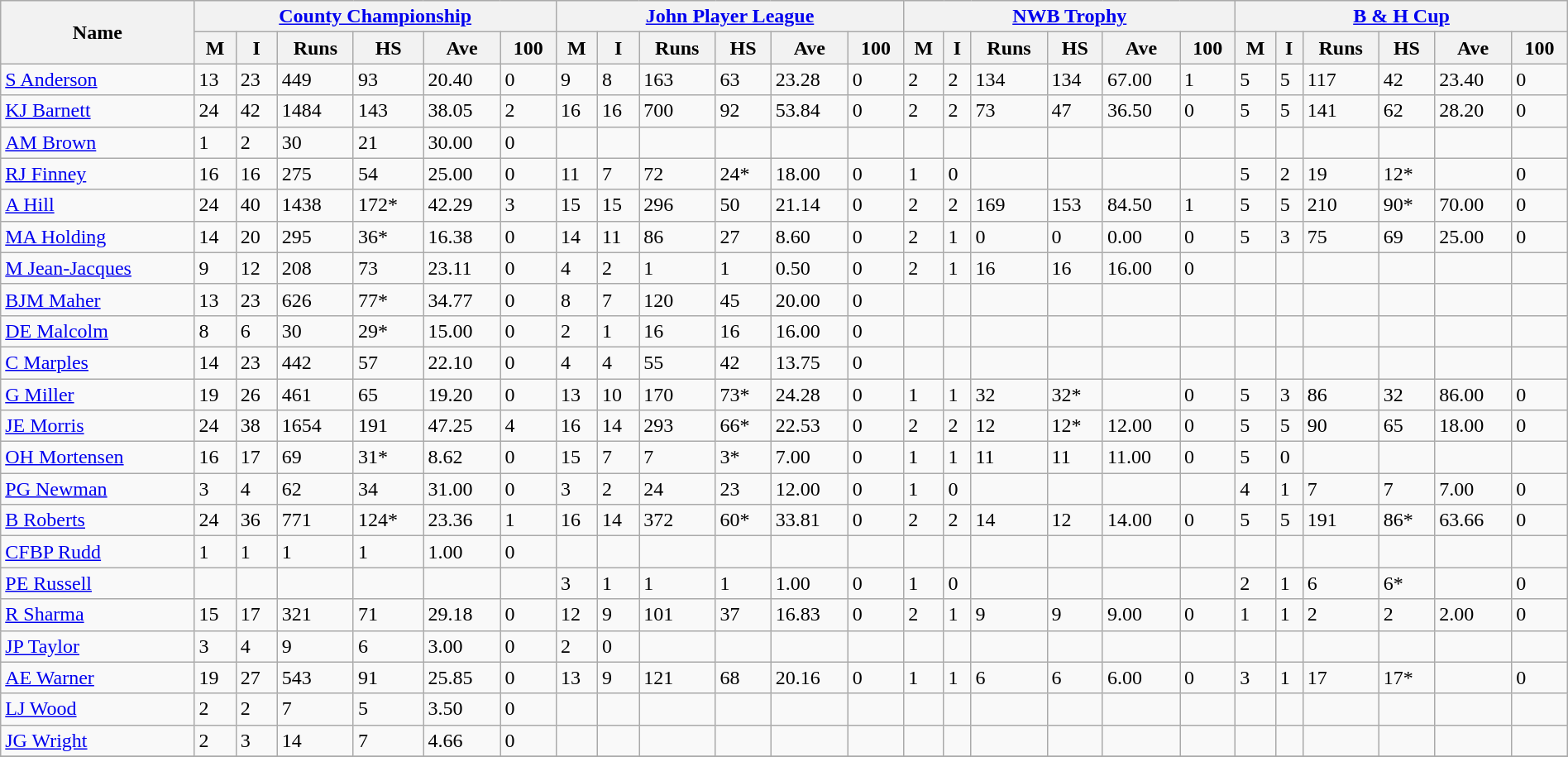<table class="wikitable " width="100%">
<tr bgcolor="#efefef">
<th rowspan=2>Name</th>
<th colspan=6><a href='#'>County Championship</a></th>
<th colspan=6><a href='#'>John Player League</a></th>
<th colspan=6><a href='#'>NWB Trophy</a></th>
<th colspan=6><a href='#'>B & H Cup</a></th>
</tr>
<tr>
<th>M</th>
<th>I</th>
<th>Runs</th>
<th>HS</th>
<th>Ave</th>
<th>100</th>
<th>M</th>
<th>I</th>
<th>Runs</th>
<th>HS</th>
<th>Ave</th>
<th>100</th>
<th>M</th>
<th>I</th>
<th>Runs</th>
<th>HS</th>
<th>Ave</th>
<th>100</th>
<th>M</th>
<th>I</th>
<th>Runs</th>
<th>HS</th>
<th>Ave</th>
<th>100</th>
</tr>
<tr>
<td><a href='#'>S Anderson</a></td>
<td>13</td>
<td>23</td>
<td>449</td>
<td>93</td>
<td>20.40</td>
<td>0</td>
<td>9</td>
<td>8</td>
<td>163</td>
<td>63</td>
<td>23.28</td>
<td>0</td>
<td>2</td>
<td>2</td>
<td>134</td>
<td>134</td>
<td>67.00</td>
<td>1</td>
<td>5</td>
<td>5</td>
<td>117</td>
<td>42</td>
<td>23.40</td>
<td>0</td>
</tr>
<tr>
<td><a href='#'>KJ Barnett</a></td>
<td>24</td>
<td>42</td>
<td>1484</td>
<td>143</td>
<td>38.05</td>
<td>2</td>
<td>16</td>
<td>16</td>
<td>700</td>
<td>92</td>
<td>53.84</td>
<td>0</td>
<td>2</td>
<td>2</td>
<td>73</td>
<td>47</td>
<td>36.50</td>
<td>0</td>
<td>5</td>
<td>5</td>
<td>141</td>
<td>62</td>
<td>28.20</td>
<td>0</td>
</tr>
<tr>
<td><a href='#'>AM Brown</a></td>
<td>1</td>
<td>2</td>
<td>30</td>
<td>21</td>
<td>30.00</td>
<td>0</td>
<td></td>
<td></td>
<td></td>
<td></td>
<td></td>
<td></td>
<td></td>
<td></td>
<td></td>
<td></td>
<td></td>
<td></td>
<td></td>
<td></td>
<td></td>
<td></td>
<td></td>
<td></td>
</tr>
<tr>
<td><a href='#'>RJ Finney</a></td>
<td>16</td>
<td>16</td>
<td>275</td>
<td>54</td>
<td>25.00</td>
<td>0</td>
<td>11</td>
<td>7</td>
<td>72</td>
<td>24*</td>
<td>18.00</td>
<td>0</td>
<td>1</td>
<td>0</td>
<td></td>
<td></td>
<td></td>
<td></td>
<td>5</td>
<td>2</td>
<td>19</td>
<td>12*</td>
<td></td>
<td>0</td>
</tr>
<tr>
<td><a href='#'>A Hill</a></td>
<td>24</td>
<td>40</td>
<td>1438</td>
<td>172*</td>
<td>42.29</td>
<td>3</td>
<td>15</td>
<td>15</td>
<td>296</td>
<td>50</td>
<td>21.14</td>
<td>0</td>
<td>2</td>
<td>2</td>
<td>169</td>
<td>153</td>
<td>84.50</td>
<td>1</td>
<td>5</td>
<td>5</td>
<td>210</td>
<td>90*</td>
<td>70.00</td>
<td>0</td>
</tr>
<tr>
<td><a href='#'>MA Holding</a></td>
<td>14</td>
<td>20</td>
<td>295</td>
<td>36*</td>
<td>16.38</td>
<td>0</td>
<td>14</td>
<td>11</td>
<td>86</td>
<td>27</td>
<td>8.60</td>
<td>0</td>
<td>2</td>
<td>1</td>
<td>0</td>
<td>0</td>
<td>0.00</td>
<td>0</td>
<td>5</td>
<td>3</td>
<td>75</td>
<td>69</td>
<td>25.00</td>
<td>0</td>
</tr>
<tr>
<td><a href='#'>M Jean-Jacques</a></td>
<td>9</td>
<td>12</td>
<td>208</td>
<td>73</td>
<td>23.11</td>
<td>0</td>
<td>4</td>
<td>2</td>
<td>1</td>
<td>1</td>
<td>0.50</td>
<td>0</td>
<td>2</td>
<td>1</td>
<td>16</td>
<td>16</td>
<td>16.00</td>
<td>0</td>
<td></td>
<td></td>
<td></td>
<td></td>
<td></td>
<td></td>
</tr>
<tr>
<td><a href='#'>BJM Maher</a></td>
<td>13</td>
<td>23</td>
<td>626</td>
<td>77*</td>
<td>34.77</td>
<td>0</td>
<td>8</td>
<td>7</td>
<td>120</td>
<td>45</td>
<td>20.00</td>
<td>0</td>
<td></td>
<td></td>
<td></td>
<td></td>
<td></td>
<td></td>
<td></td>
<td></td>
<td></td>
<td></td>
<td></td>
<td></td>
</tr>
<tr>
<td><a href='#'>DE Malcolm</a></td>
<td>8</td>
<td>6</td>
<td>30</td>
<td>29*</td>
<td>15.00</td>
<td>0</td>
<td>2</td>
<td>1</td>
<td>16</td>
<td>16</td>
<td>16.00</td>
<td>0</td>
<td></td>
<td></td>
<td></td>
<td></td>
<td></td>
<td></td>
<td></td>
<td></td>
<td></td>
<td></td>
<td></td>
<td></td>
</tr>
<tr>
<td><a href='#'>C Marples</a></td>
<td>14</td>
<td>23</td>
<td>442</td>
<td>57</td>
<td>22.10</td>
<td>0</td>
<td>4</td>
<td>4</td>
<td>55</td>
<td>42</td>
<td>13.75</td>
<td>0</td>
<td></td>
<td></td>
<td></td>
<td></td>
<td></td>
<td></td>
<td></td>
<td></td>
<td></td>
<td></td>
<td></td>
<td></td>
</tr>
<tr>
<td><a href='#'>G Miller</a></td>
<td>19</td>
<td>26</td>
<td>461</td>
<td>65</td>
<td>19.20</td>
<td>0</td>
<td>13</td>
<td>10</td>
<td>170</td>
<td>73*</td>
<td>24.28</td>
<td>0</td>
<td>1</td>
<td>1</td>
<td>32</td>
<td>32*</td>
<td></td>
<td>0</td>
<td>5</td>
<td>3</td>
<td>86</td>
<td>32</td>
<td>86.00</td>
<td>0</td>
</tr>
<tr>
<td><a href='#'>JE Morris</a></td>
<td>24</td>
<td>38</td>
<td>1654</td>
<td>191</td>
<td>47.25</td>
<td>4</td>
<td>16</td>
<td>14</td>
<td>293</td>
<td>66*</td>
<td>22.53</td>
<td>0</td>
<td>2</td>
<td>2</td>
<td>12</td>
<td>12*</td>
<td>12.00</td>
<td>0</td>
<td>5</td>
<td>5</td>
<td>90</td>
<td>65</td>
<td>18.00</td>
<td>0</td>
</tr>
<tr>
<td><a href='#'>OH Mortensen</a></td>
<td>16</td>
<td>17</td>
<td>69</td>
<td>31*</td>
<td>8.62</td>
<td>0</td>
<td>15</td>
<td>7</td>
<td>7</td>
<td>3*</td>
<td>7.00</td>
<td>0</td>
<td>1</td>
<td>1</td>
<td>11</td>
<td>11</td>
<td>11.00</td>
<td>0</td>
<td>5</td>
<td>0</td>
<td></td>
<td></td>
<td></td>
<td></td>
</tr>
<tr>
<td><a href='#'>PG Newman</a></td>
<td>3</td>
<td>4</td>
<td>62</td>
<td>34</td>
<td>31.00</td>
<td>0</td>
<td>3</td>
<td>2</td>
<td>24</td>
<td>23</td>
<td>12.00</td>
<td>0</td>
<td>1</td>
<td>0</td>
<td></td>
<td></td>
<td></td>
<td></td>
<td>4</td>
<td>1</td>
<td>7</td>
<td>7</td>
<td>7.00</td>
<td>0</td>
</tr>
<tr>
<td><a href='#'>B Roberts</a></td>
<td>24</td>
<td>36</td>
<td>771</td>
<td>124*</td>
<td>23.36</td>
<td>1</td>
<td>16</td>
<td>14</td>
<td>372</td>
<td>60*</td>
<td>33.81</td>
<td>0</td>
<td>2</td>
<td>2</td>
<td>14</td>
<td>12</td>
<td>14.00</td>
<td>0</td>
<td>5</td>
<td>5</td>
<td>191</td>
<td>86*</td>
<td>63.66</td>
<td>0</td>
</tr>
<tr>
<td><a href='#'>CFBP Rudd</a></td>
<td>1</td>
<td>1</td>
<td>1</td>
<td>1</td>
<td>1.00</td>
<td>0</td>
<td></td>
<td></td>
<td></td>
<td></td>
<td></td>
<td></td>
<td></td>
<td></td>
<td></td>
<td></td>
<td></td>
<td></td>
<td></td>
<td></td>
<td></td>
<td></td>
<td></td>
<td></td>
</tr>
<tr>
<td><a href='#'>PE Russell</a></td>
<td></td>
<td></td>
<td></td>
<td></td>
<td></td>
<td></td>
<td>3</td>
<td>1</td>
<td>1</td>
<td>1</td>
<td>1.00</td>
<td>0</td>
<td>1</td>
<td>0</td>
<td></td>
<td></td>
<td></td>
<td></td>
<td>2</td>
<td>1</td>
<td>6</td>
<td>6*</td>
<td></td>
<td>0</td>
</tr>
<tr>
<td><a href='#'>R Sharma</a></td>
<td>15</td>
<td>17</td>
<td>321</td>
<td>71</td>
<td>29.18</td>
<td>0</td>
<td>12</td>
<td>9</td>
<td>101</td>
<td>37</td>
<td>16.83</td>
<td>0</td>
<td>2</td>
<td>1</td>
<td>9</td>
<td>9</td>
<td>9.00</td>
<td>0</td>
<td>1</td>
<td>1</td>
<td>2</td>
<td>2</td>
<td>2.00</td>
<td>0</td>
</tr>
<tr>
<td><a href='#'>JP Taylor</a></td>
<td>3</td>
<td>4</td>
<td>9</td>
<td>6</td>
<td>3.00</td>
<td>0</td>
<td>2</td>
<td>0</td>
<td></td>
<td></td>
<td></td>
<td></td>
<td></td>
<td></td>
<td></td>
<td></td>
<td></td>
<td></td>
<td></td>
<td></td>
<td></td>
<td></td>
<td></td>
<td></td>
</tr>
<tr>
<td><a href='#'>AE Warner</a></td>
<td>19</td>
<td>27</td>
<td>543</td>
<td>91</td>
<td>25.85</td>
<td>0</td>
<td>13</td>
<td>9</td>
<td>121</td>
<td>68</td>
<td>20.16</td>
<td>0</td>
<td>1</td>
<td>1</td>
<td>6</td>
<td>6</td>
<td>6.00</td>
<td>0</td>
<td>3</td>
<td>1</td>
<td>17</td>
<td>17*</td>
<td></td>
<td>0</td>
</tr>
<tr>
<td><a href='#'>LJ Wood</a></td>
<td>2</td>
<td>2</td>
<td>7</td>
<td>5</td>
<td>3.50</td>
<td>0</td>
<td></td>
<td></td>
<td></td>
<td></td>
<td></td>
<td></td>
<td></td>
<td></td>
<td></td>
<td></td>
<td></td>
<td></td>
<td></td>
<td></td>
<td></td>
<td></td>
<td></td>
<td></td>
</tr>
<tr>
<td><a href='#'>JG Wright</a></td>
<td>2</td>
<td>3</td>
<td>14</td>
<td>7</td>
<td>4.66</td>
<td>0</td>
<td></td>
<td></td>
<td></td>
<td></td>
<td></td>
<td></td>
<td></td>
<td></td>
<td></td>
<td></td>
<td></td>
<td></td>
<td></td>
<td></td>
<td></td>
<td></td>
<td></td>
<td></td>
</tr>
<tr>
</tr>
</table>
